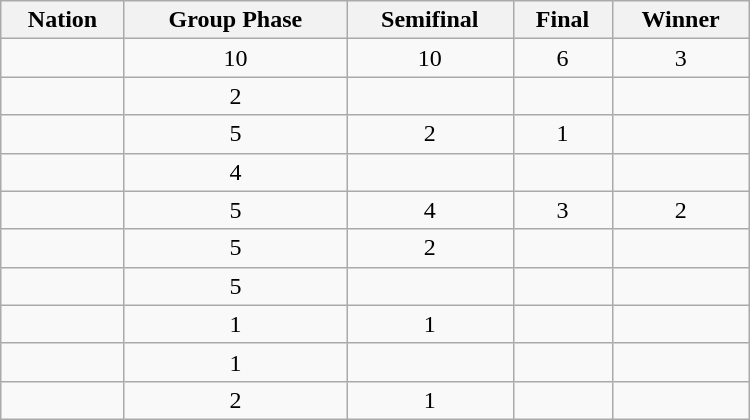<table class="wikitable sortable" style="text-align: center; width:500px ">
<tr>
<th>Nation</th>
<th>Group Phase</th>
<th>Semifinal</th>
<th>Final</th>
<th>Winner</th>
</tr>
<tr>
<td align=left></td>
<td>10</td>
<td>10</td>
<td>6</td>
<td>3</td>
</tr>
<tr>
<td align=left></td>
<td>2</td>
<td></td>
<td></td>
<td></td>
</tr>
<tr>
<td align=left></td>
<td>5</td>
<td>2</td>
<td>1</td>
<td></td>
</tr>
<tr>
<td align=left></td>
<td>4</td>
<td></td>
<td></td>
<td></td>
</tr>
<tr>
<td align=left></td>
<td>5</td>
<td>4</td>
<td>3</td>
<td>2</td>
</tr>
<tr>
<td align=left></td>
<td>5</td>
<td>2</td>
<td></td>
<td></td>
</tr>
<tr>
<td align=left></td>
<td>5</td>
<td></td>
<td></td>
<td></td>
</tr>
<tr>
<td align=left></td>
<td>1</td>
<td>1</td>
<td></td>
<td></td>
</tr>
<tr>
<td align=left></td>
<td>1</td>
<td></td>
<td></td>
<td></td>
</tr>
<tr>
<td align=left></td>
<td>2</td>
<td>1</td>
<td></td>
<td></td>
</tr>
</table>
